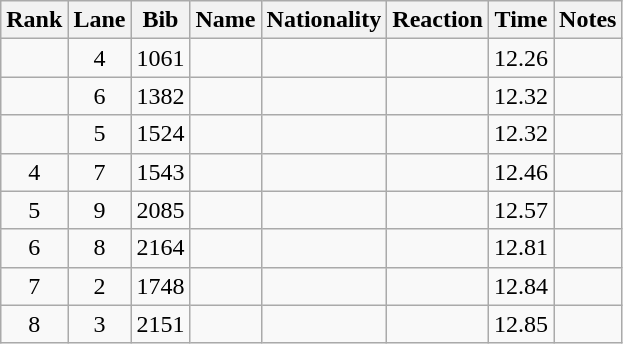<table class="wikitable sortable" style="text-align:center">
<tr>
<th>Rank</th>
<th>Lane</th>
<th>Bib</th>
<th>Name</th>
<th>Nationality</th>
<th>Reaction</th>
<th>Time</th>
<th>Notes</th>
</tr>
<tr>
<td></td>
<td>4</td>
<td>1061</td>
<td align=left></td>
<td align=left></td>
<td></td>
<td>12.26</td>
<td></td>
</tr>
<tr>
<td></td>
<td>6</td>
<td>1382</td>
<td align=left></td>
<td align=left></td>
<td></td>
<td>12.32</td>
<td></td>
</tr>
<tr>
<td></td>
<td>5</td>
<td>1524</td>
<td align=left></td>
<td align=left></td>
<td></td>
<td>12.32</td>
<td></td>
</tr>
<tr>
<td>4</td>
<td>7</td>
<td>1543</td>
<td align=left></td>
<td align=left></td>
<td></td>
<td>12.46</td>
<td></td>
</tr>
<tr>
<td>5</td>
<td>9</td>
<td>2085</td>
<td align=left></td>
<td align=left></td>
<td></td>
<td>12.57</td>
<td></td>
</tr>
<tr>
<td>6</td>
<td>8</td>
<td>2164</td>
<td align=left></td>
<td align=left></td>
<td></td>
<td>12.81</td>
<td></td>
</tr>
<tr>
<td>7</td>
<td>2</td>
<td>1748</td>
<td align=left></td>
<td align=left></td>
<td></td>
<td>12.84</td>
<td></td>
</tr>
<tr>
<td>8</td>
<td>3</td>
<td>2151</td>
<td align=left></td>
<td align=left></td>
<td></td>
<td>12.85</td>
<td></td>
</tr>
</table>
